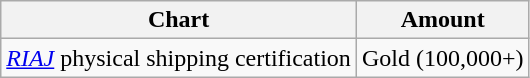<table class="wikitable">
<tr>
<th>Chart</th>
<th>Amount</th>
</tr>
<tr>
<td><em><a href='#'>RIAJ</a></em> physical shipping certification</td>
<td align="center">Gold (100,000+)</td>
</tr>
</table>
